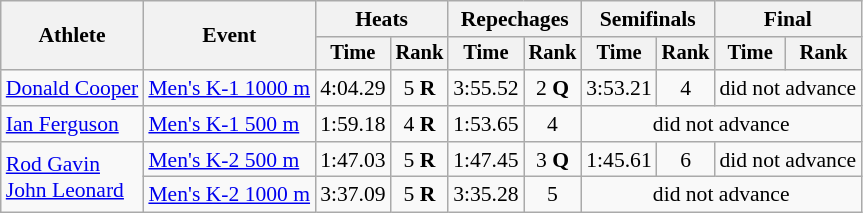<table class="wikitable" style="font-size:90%;text-align:center;">
<tr>
<th rowspan=2>Athlete</th>
<th rowspan=2>Event</th>
<th colspan=2>Heats</th>
<th colspan=2>Repechages</th>
<th colspan=2>Semifinals</th>
<th colspan=2>Final</th>
</tr>
<tr style="font-size:95%">
<th>Time</th>
<th>Rank</th>
<th>Time</th>
<th>Rank</th>
<th>Time</th>
<th>Rank</th>
<th>Time</th>
<th>Rank</th>
</tr>
<tr>
<td align=left><a href='#'>Donald Cooper</a></td>
<td align=left><a href='#'>Men's K-1 1000 m</a></td>
<td>4:04.29</td>
<td>5 <strong>R</strong></td>
<td>3:55.52</td>
<td>2 <strong>Q</strong></td>
<td>3:53.21</td>
<td>4</td>
<td colspan=2>did not advance</td>
</tr>
<tr>
<td align=left><a href='#'>Ian Ferguson</a></td>
<td align=left><a href='#'>Men's K-1 500 m</a></td>
<td>1:59.18</td>
<td>4 <strong>R</strong></td>
<td>1:53.65</td>
<td>4</td>
<td colspan=4>did not advance</td>
</tr>
<tr>
<td align=left rowspan=2><a href='#'>Rod Gavin</a><br><a href='#'>John Leonard</a></td>
<td align=left><a href='#'>Men's K-2 500 m</a></td>
<td>1:47.03</td>
<td>5 <strong>R</strong></td>
<td>1:47.45</td>
<td>3 <strong>Q</strong></td>
<td>1:45.61</td>
<td>6</td>
<td colspan=2>did not advance</td>
</tr>
<tr>
<td align=left><a href='#'>Men's K-2 1000 m</a></td>
<td>3:37.09</td>
<td>5 <strong>R</strong></td>
<td>3:35.28</td>
<td>5</td>
<td colspan=4>did not advance</td>
</tr>
</table>
